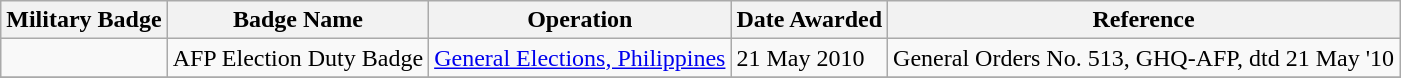<table class="wikitable">
<tr>
<th>Military Badge</th>
<th>Badge Name</th>
<th>Operation</th>
<th>Date Awarded</th>
<th>Reference</th>
</tr>
<tr>
<td></td>
<td>AFP Election Duty Badge</td>
<td><a href='#'>General Elections, Philippines</a></td>
<td>21 May 2010</td>
<td>General Orders No. 513, GHQ-AFP, dtd 21 May '10</td>
</tr>
<tr>
</tr>
</table>
